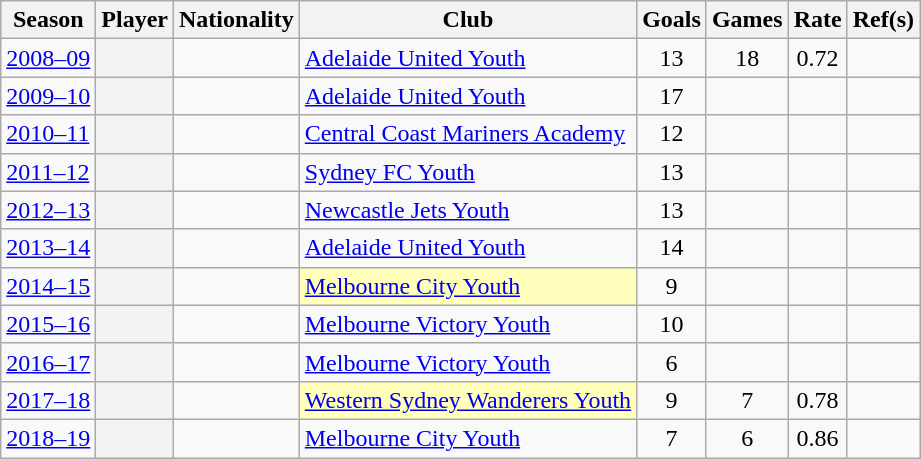<table class="wikitable sortable plainrowheaders">
<tr>
<th scope="col">Season</th>
<th scope="col">Player</th>
<th scope="col">Nationality</th>
<th scope="col">Club</th>
<th scope="col">Goals</th>
<th scope="col">Games</th>
<th scope="col">Rate</th>
<th scope="col" class="unsortable">Ref(s)</th>
</tr>
<tr>
<td><a href='#'>2008–09</a></td>
<th scope="row"></th>
<td></td>
<td><a href='#'>Adelaide United Youth</a></td>
<td style="text-align:center">13</td>
<td style="text-align:center">18</td>
<td style="text-align:center">0.72</td>
<td style="text-align:center"></td>
</tr>
<tr>
<td><a href='#'>2009–10</a></td>
<th scope="row"> </th>
<td></td>
<td><a href='#'>Adelaide United Youth</a></td>
<td style="text-align:center">17</td>
<td style="text-align:center"></td>
<td style="text-align:center"></td>
<td style="text-align:center"></td>
</tr>
<tr>
<td><a href='#'>2010–11</a></td>
<th scope="row"></th>
<td></td>
<td><a href='#'>Central Coast Mariners Academy</a></td>
<td style="text-align:center">12</td>
<td style="text-align:center"></td>
<td style="text-align:center"></td>
<td style="text-align:center"></td>
</tr>
<tr>
<td><a href='#'>2011–12</a></td>
<th scope="row"></th>
<td></td>
<td><a href='#'>Sydney FC Youth</a></td>
<td style="text-align:center">13</td>
<td style="text-align:center"></td>
<td style="text-align:center"></td>
<td style="text-align:center"></td>
</tr>
<tr>
<td><a href='#'>2012–13</a></td>
<th scope="row"></th>
<td></td>
<td><a href='#'>Newcastle Jets Youth</a></td>
<td style="text-align:center">13</td>
<td style="text-align:center"></td>
<td style="text-align:center"></td>
<td style="text-align:center"></td>
</tr>
<tr>
<td><a href='#'>2013–14</a></td>
<th scope="row"></th>
<td></td>
<td><a href='#'>Adelaide United Youth</a></td>
<td style="text-align:center">14</td>
<td style="text-align:center"></td>
<td style="text-align:center"></td>
<td style="text-align:center"></td>
</tr>
<tr>
<td><a href='#'>2014–15</a></td>
<th scope="row"></th>
<td></td>
<td scope="row" style="background:#ffb"><a href='#'>Melbourne City Youth</a></td>
<td style="text-align:center">9</td>
<td style="text-align:center"></td>
<td style="text-align:center"></td>
<td style="text-align:center"></td>
</tr>
<tr>
<td><a href='#'>2015–16</a></td>
<th scope="row"></th>
<td></td>
<td><a href='#'>Melbourne Victory Youth</a></td>
<td style="text-align:center">10</td>
<td style="text-align:center"></td>
<td style="text-align:center"></td>
<td style="text-align:center"></td>
</tr>
<tr>
<td><a href='#'>2016–17</a></td>
<th scope="row"></th>
<td></td>
<td><a href='#'>Melbourne Victory Youth</a></td>
<td style="text-align:center">6</td>
<td style="text-align:center"></td>
<td style="text-align:center"></td>
<td style="text-align:center"></td>
</tr>
<tr>
<td><a href='#'>2017–18</a></td>
<th scope="row"></th>
<td></td>
<td scope="row" style="background:#ffb"><a href='#'>Western Sydney Wanderers Youth</a></td>
<td style="text-align:center">9</td>
<td style="text-align:center">7</td>
<td style="text-align:center">0.78</td>
<td style="text-align:center"></td>
</tr>
<tr>
<td><a href='#'>2018–19</a></td>
<th scope="row"></th>
<td></td>
<td><a href='#'>Melbourne City Youth</a></td>
<td style="text-align:center">7</td>
<td style="text-align:center">6</td>
<td style="text-align:center">0.86</td>
<td style="text-align:center"></td>
</tr>
</table>
